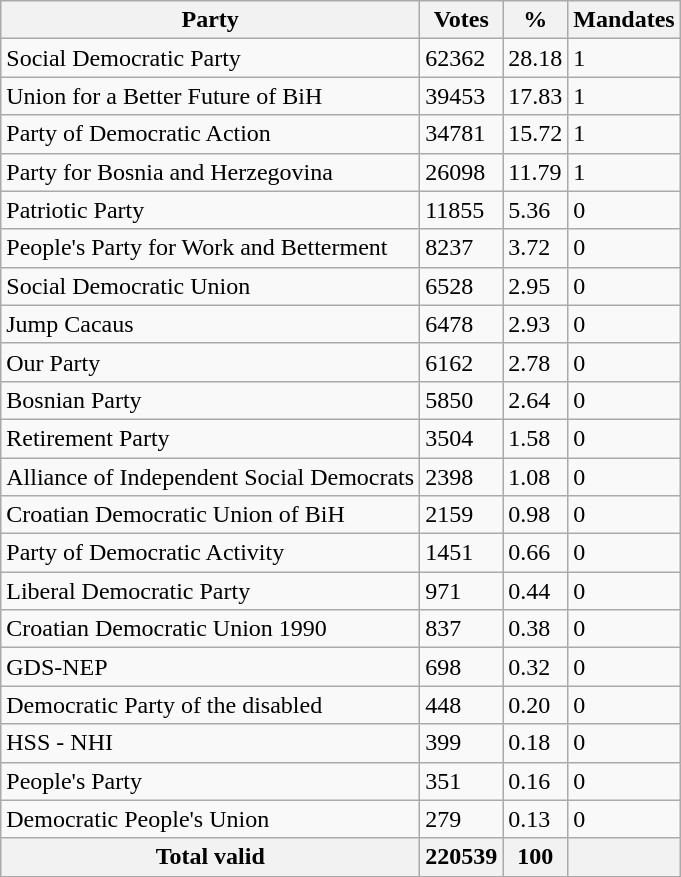<table class="wikitable" style ="text-align: left">
<tr>
<th>Party</th>
<th>Votes</th>
<th>%</th>
<th>Mandates</th>
</tr>
<tr>
<td>Social Democratic Party</td>
<td>62362</td>
<td>28.18</td>
<td>1</td>
</tr>
<tr>
<td>Union for a Better Future of BiH</td>
<td>39453</td>
<td>17.83</td>
<td>1</td>
</tr>
<tr>
<td>Party of Democratic Action</td>
<td>34781</td>
<td>15.72</td>
<td>1</td>
</tr>
<tr>
<td>Party for Bosnia and Herzegovina</td>
<td>26098</td>
<td>11.79</td>
<td>1</td>
</tr>
<tr>
<td>Patriotic Party</td>
<td>11855</td>
<td>5.36</td>
<td>0</td>
</tr>
<tr>
<td>People's Party for Work and Betterment</td>
<td>8237</td>
<td>3.72</td>
<td>0</td>
</tr>
<tr>
<td>Social Democratic Union</td>
<td>6528</td>
<td>2.95</td>
<td>0</td>
</tr>
<tr>
<td>Jump Cacaus</td>
<td>6478</td>
<td>2.93</td>
<td>0</td>
</tr>
<tr>
<td>Our Party</td>
<td>6162</td>
<td>2.78</td>
<td>0</td>
</tr>
<tr>
<td>Bosnian Party</td>
<td>5850</td>
<td>2.64</td>
<td>0</td>
</tr>
<tr>
<td>Retirement Party</td>
<td>3504</td>
<td>1.58</td>
<td>0</td>
</tr>
<tr>
<td>Alliance of Independent Social Democrats</td>
<td>2398</td>
<td>1.08</td>
<td>0</td>
</tr>
<tr>
<td>Croatian Democratic Union of BiH</td>
<td>2159</td>
<td>0.98</td>
<td>0</td>
</tr>
<tr>
<td>Party of Democratic Activity</td>
<td>1451</td>
<td>0.66</td>
<td>0</td>
</tr>
<tr>
<td>Liberal Democratic Party</td>
<td>971</td>
<td>0.44</td>
<td>0</td>
</tr>
<tr>
<td>Croatian Democratic Union 1990</td>
<td>837</td>
<td>0.38</td>
<td>0</td>
</tr>
<tr>
<td>GDS-NEP</td>
<td>698</td>
<td>0.32</td>
<td>0</td>
</tr>
<tr>
<td>Democratic Party of the disabled</td>
<td>448</td>
<td>0.20</td>
<td>0</td>
</tr>
<tr>
<td>HSS - NHI</td>
<td>399</td>
<td>0.18</td>
<td>0</td>
</tr>
<tr>
<td>People's Party</td>
<td>351</td>
<td>0.16</td>
<td>0</td>
</tr>
<tr>
<td>Democratic People's Union</td>
<td>279</td>
<td>0.13</td>
<td>0</td>
</tr>
<tr>
<th>Total valid</th>
<th>220539</th>
<th>100</th>
<th></th>
</tr>
</table>
